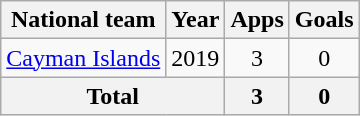<table class="wikitable" style="text-align:center">
<tr>
<th>National team</th>
<th>Year</th>
<th>Apps</th>
<th>Goals</th>
</tr>
<tr>
<td rowspan="1"><a href='#'>Cayman Islands</a></td>
<td>2019</td>
<td>3</td>
<td>0</td>
</tr>
<tr>
<th colspan=2>Total</th>
<th>3</th>
<th>0</th>
</tr>
</table>
